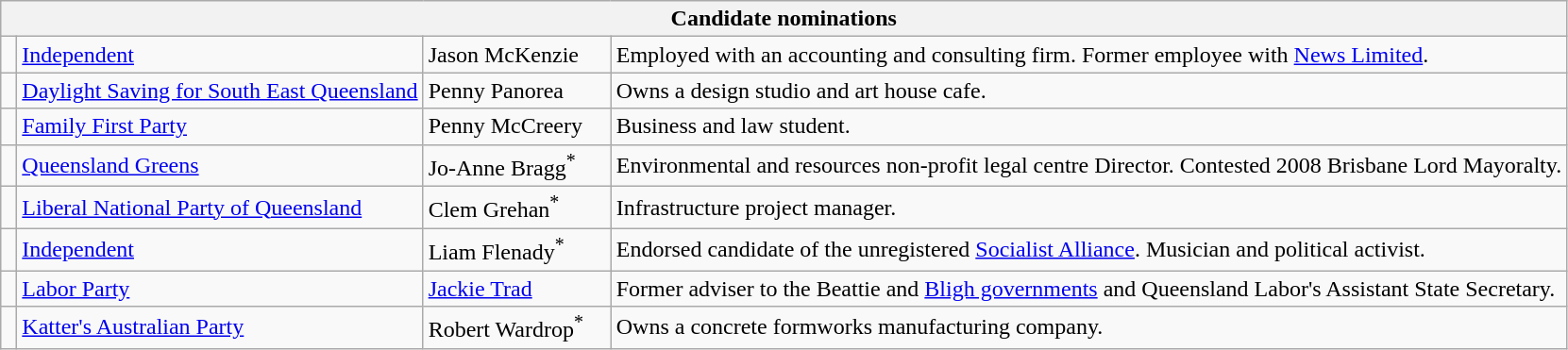<table class="wikitable">
<tr>
<th colspan=4>Candidate nominations</th>
</tr>
<tr>
<td> </td>
<td><a href='#'>Independent</a></td>
<td style="width:12%;">Jason McKenzie</td>
<td>Employed with an accounting and consulting firm. Former employee with <a href='#'>News Limited</a>.</td>
</tr>
<tr>
<td> </td>
<td><a href='#'>Daylight Saving for South East Queensland</a></td>
<td>Penny Panorea</td>
<td>Owns a design studio and art house cafe.</td>
</tr>
<tr>
<td> </td>
<td><a href='#'>Family First Party</a></td>
<td>Penny McCreery</td>
<td>Business and law student.</td>
</tr>
<tr>
<td> </td>
<td><a href='#'>Queensland Greens</a></td>
<td>Jo-Anne Bragg<sup>*</sup></td>
<td>Environmental and resources non-profit legal centre Director. Contested 2008 Brisbane Lord Mayoralty.</td>
</tr>
<tr>
<td> </td>
<td><a href='#'>Liberal National Party of Queensland</a></td>
<td>Clem Grehan<sup>*</sup></td>
<td>Infrastructure project manager.</td>
</tr>
<tr>
<td> </td>
<td><a href='#'>Independent</a></td>
<td>Liam Flenady<sup>*</sup></td>
<td>Endorsed candidate of the unregistered <a href='#'>Socialist Alliance</a>. Musician and political activist.</td>
</tr>
<tr>
<td> </td>
<td><a href='#'>Labor Party</a></td>
<td><a href='#'>Jackie Trad</a></td>
<td>Former adviser to the Beattie and <a href='#'>Bligh governments</a> and Queensland Labor's Assistant State Secretary.</td>
</tr>
<tr>
<td> </td>
<td><a href='#'>Katter's Australian Party</a></td>
<td>Robert Wardrop<sup>*</sup></td>
<td>Owns a concrete formworks manufacturing company.</td>
</tr>
</table>
